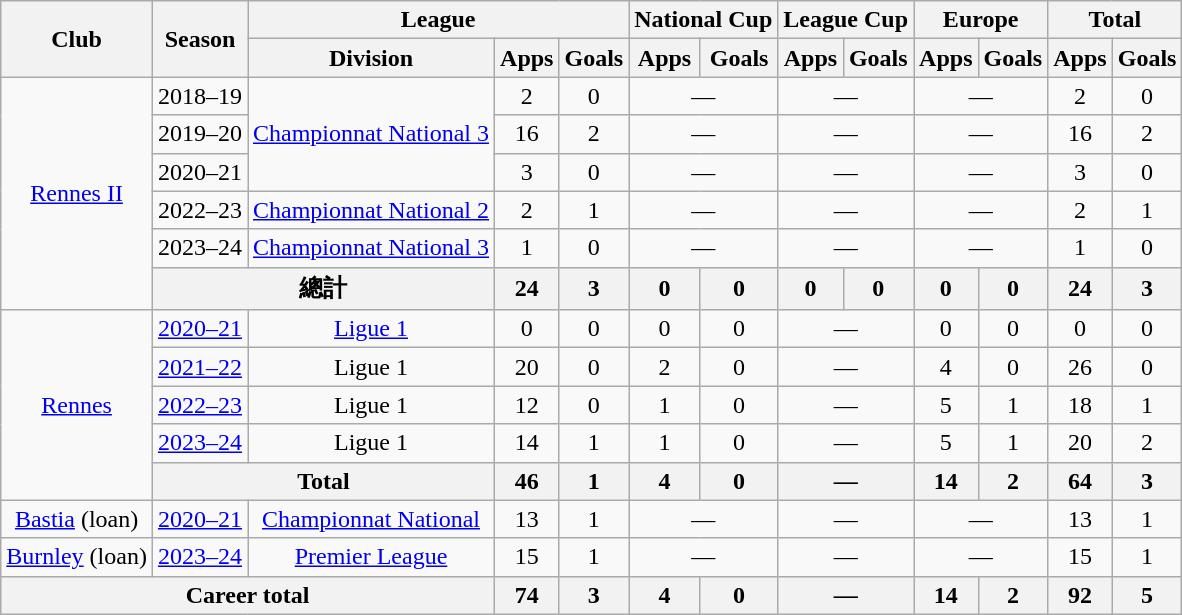<table class="wikitable" style="text-align:center">
<tr>
<th rowspan="2">Club</th>
<th rowspan="2">Season</th>
<th colspan="3">League</th>
<th colspan="2">National Cup</th>
<th colspan="2">League Cup</th>
<th colspan="2">Europe</th>
<th colspan="2">Total</th>
</tr>
<tr>
<th>Division</th>
<th>Apps</th>
<th>Goals</th>
<th>Apps</th>
<th>Goals</th>
<th>Apps</th>
<th>Goals</th>
<th>Apps</th>
<th>Goals</th>
<th>Apps</th>
<th>Goals</th>
</tr>
<tr>
<td rowspan="6"><a href='#'>Rennes II</a></td>
<td>2018–19</td>
<td rowspan="3"><a href='#'>Championnat National 3</a></td>
<td>2</td>
<td>0</td>
<td colspan="2">—</td>
<td colspan="2">—</td>
<td colspan="2">—</td>
<td>2</td>
<td>0</td>
</tr>
<tr>
<td>2019–20</td>
<td>16</td>
<td>2</td>
<td colspan="2">—</td>
<td colspan="2">—</td>
<td colspan="2">—</td>
<td>16</td>
<td>2</td>
</tr>
<tr>
<td>2020–21</td>
<td>3</td>
<td>0</td>
<td colspan="2">—</td>
<td colspan="2">—</td>
<td colspan="2">—</td>
<td>3</td>
<td>0</td>
</tr>
<tr>
<td>2022–23</td>
<td><a href='#'>Championnat National 2</a></td>
<td>2</td>
<td>1</td>
<td colspan="2">—</td>
<td colspan="2">—</td>
<td colspan="2">—</td>
<td>2</td>
<td>1</td>
</tr>
<tr>
<td>2023–24</td>
<td><a href='#'>Championnat National 3</a></td>
<td>1</td>
<td>0</td>
<td colspan="2">—</td>
<td colspan="2">—</td>
<td colspan="2">—</td>
<td>1</td>
<td>0</td>
</tr>
<tr>
<th colspan="2">總計</th>
<th>24</th>
<th>3</th>
<th>0</th>
<th>0</th>
<th>0</th>
<th>0</th>
<th>0</th>
<th>0</th>
<th>24</th>
<th>3</th>
</tr>
<tr>
<td rowspan="5"><a href='#'>Rennes</a></td>
<td><a href='#'>2020–21</a></td>
<td><a href='#'>Ligue 1</a></td>
<td>0</td>
<td>0</td>
<td>0</td>
<td>0</td>
<td colspan="2">—</td>
<td>0</td>
<td>0</td>
<td>0</td>
<td>0</td>
</tr>
<tr>
<td><a href='#'>2021–22</a></td>
<td>Ligue 1</td>
<td>20</td>
<td>0</td>
<td>2</td>
<td>0</td>
<td colspan="2">—</td>
<td>4</td>
<td>0</td>
<td>26</td>
<td>0</td>
</tr>
<tr>
<td><a href='#'>2022–23</a></td>
<td>Ligue 1</td>
<td>12</td>
<td>0</td>
<td>1</td>
<td>0</td>
<td colspan="2">—</td>
<td>5</td>
<td>1</td>
<td>18</td>
<td>1</td>
</tr>
<tr>
<td><a href='#'>2023–24</a></td>
<td>Ligue 1</td>
<td>14</td>
<td>1</td>
<td>1</td>
<td>0</td>
<td colspan="2">—</td>
<td>5</td>
<td>1</td>
<td>20</td>
<td>2</td>
</tr>
<tr>
<th colspan=2>Total</th>
<th>46</th>
<th>1</th>
<th>4</th>
<th>0</th>
<th colspan="2">—</th>
<th>14</th>
<th>2</th>
<th>64</th>
<th>3</th>
</tr>
<tr>
<td><a href='#'>Bastia</a> (loan)</td>
<td><a href='#'>2020–21</a></td>
<td><a href='#'>Championnat National</a></td>
<td>13</td>
<td>1</td>
<td colspan="2">—</td>
<td colspan="2">—</td>
<td colspan="2">—</td>
<td>13</td>
<td>1</td>
</tr>
<tr>
<td><a href='#'>Burnley</a> (loan)</td>
<td><a href='#'>2023–24</a></td>
<td><a href='#'>Premier League</a></td>
<td>15</td>
<td>1</td>
<td colspan="2">—</td>
<td colspan="2">—</td>
<td colspan="2">—</td>
<td>15</td>
<td>1</td>
</tr>
<tr>
<th colspan=3>Career total</th>
<th>74</th>
<th>3</th>
<th>4</th>
<th>0</th>
<th colspan="2">—</th>
<th>14</th>
<th>2</th>
<th>92</th>
<th>5</th>
</tr>
</table>
